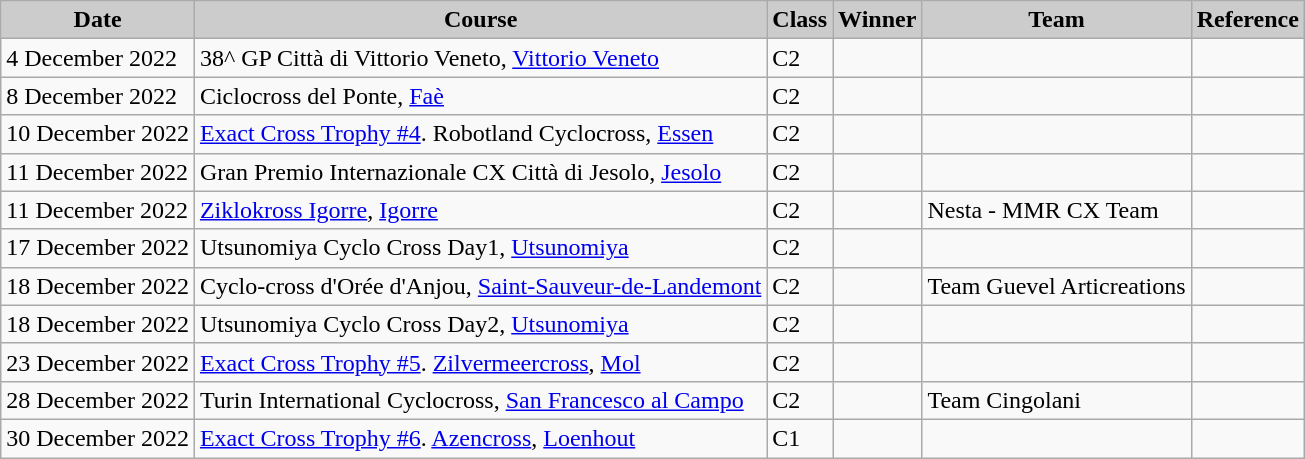<table class="wikitable sortable alternance ">
<tr>
<th scope="col" style="background-color:#CCCCCC;">Date</th>
<th scope="col" style="background-color:#CCCCCC;">Course</th>
<th scope="col" style="background-color:#CCCCCC;">Class</th>
<th scope="col" style="background-color:#CCCCCC;">Winner</th>
<th scope="col" style="background-color:#CCCCCC;">Team</th>
<th scope="col" style="background-color:#CCCCCC;">Reference</th>
</tr>
<tr>
<td>4 December 2022</td>
<td> 38^ GP Città di Vittorio Veneto, <a href='#'>Vittorio Veneto</a></td>
<td>C2</td>
<td></td>
<td></td>
<td></td>
</tr>
<tr>
<td>8 December 2022</td>
<td> Ciclocross del Ponte, <a href='#'>Faè</a></td>
<td>C2</td>
<td></td>
<td></td>
<td></td>
</tr>
<tr>
<td>10 December 2022</td>
<td> <a href='#'>Exact Cross Trophy #4</a>. Robotland Cyclocross, <a href='#'>Essen</a></td>
<td>C2</td>
<td></td>
<td></td>
<td></td>
</tr>
<tr>
<td>11 December 2022</td>
<td> Gran Premio Internazionale CX Città di Jesolo, <a href='#'>Jesolo</a></td>
<td>C2</td>
<td></td>
<td></td>
<td></td>
</tr>
<tr>
<td>11 December 2022</td>
<td> <a href='#'>Ziklokross Igorre</a>, <a href='#'>Igorre</a></td>
<td>C2</td>
<td></td>
<td>Nesta - MMR CX Team</td>
<td></td>
</tr>
<tr>
<td>17 December 2022</td>
<td> Utsunomiya Cyclo Cross Day1, <a href='#'>Utsunomiya</a></td>
<td>C2</td>
<td></td>
<td></td>
<td></td>
</tr>
<tr>
<td>18 December 2022</td>
<td> Cyclo-cross d'Orée d'Anjou, <a href='#'>Saint-Sauveur-de-Landemont</a></td>
<td>C2</td>
<td></td>
<td>Team Guevel Articreations</td>
<td></td>
</tr>
<tr>
<td>18 December 2022</td>
<td> Utsunomiya Cyclo Cross Day2, <a href='#'>Utsunomiya</a></td>
<td>C2</td>
<td></td>
<td></td>
<td></td>
</tr>
<tr>
<td>23 December 2022</td>
<td> <a href='#'>Exact Cross Trophy #5</a>. <a href='#'>Zilvermeercross</a>, <a href='#'>Mol</a></td>
<td>C2</td>
<td></td>
<td></td>
<td></td>
</tr>
<tr>
<td>28 December 2022</td>
<td> Turin International Cyclocross, <a href='#'>San Francesco al Campo</a></td>
<td>C2</td>
<td></td>
<td>Team Cingolani</td>
<td></td>
</tr>
<tr>
<td>30 December 2022</td>
<td> <a href='#'>Exact Cross Trophy #6</a>. <a href='#'>Azencross</a>, <a href='#'>Loenhout</a></td>
<td>C1</td>
<td></td>
<td></td>
<td></td>
</tr>
</table>
